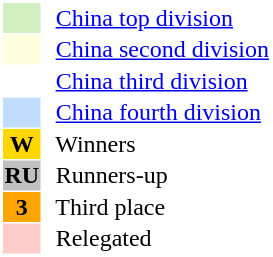<table style="border: 1px solid #ffffff; background-color: #ffffff" cellspacing="1" cellpadding="1">
<tr>
<td bgcolor="#D0F0C0" width="20"></td>
<td bgcolor="#ffffff" align="left">  <a href='#'>China top division</a></td>
</tr>
<tr>
<td bgcolor="#FFFFE0" width="20"></td>
<td bgcolor="#ffffff" align="left">  <a href='#'>China second division</a></td>
</tr>
<tr>
<th bgcolor="#ffffff" width="20"></th>
<td bgcolor="#ffffff" align="left">  <a href='#'>China third division</a></td>
</tr>
<tr>
<th bgcolor="#c1ddfd" width="20"></th>
<td bgcolor="#ffffff" align="left">  <a href='#'>China fourth division</a></td>
</tr>
<tr>
<th bgcolor="#FFD700" width="20">W</th>
<td bgcolor="#ffffff" align="left">  Winners</td>
</tr>
<tr>
<th bgcolor="#C0C0C0" width="20">RU</th>
<td bgcolor="#ffffff" align="left">  Runners-up</td>
</tr>
<tr>
<th bgcolor="#FFA500" width="20">3</th>
<td bgcolor="#ffffff" align="left">  Third place</td>
</tr>
<tr>
<th bgcolor="#ffcccc" width="20"></th>
<td bgcolor="#ffffff" align="left">  Relegated</td>
</tr>
</table>
